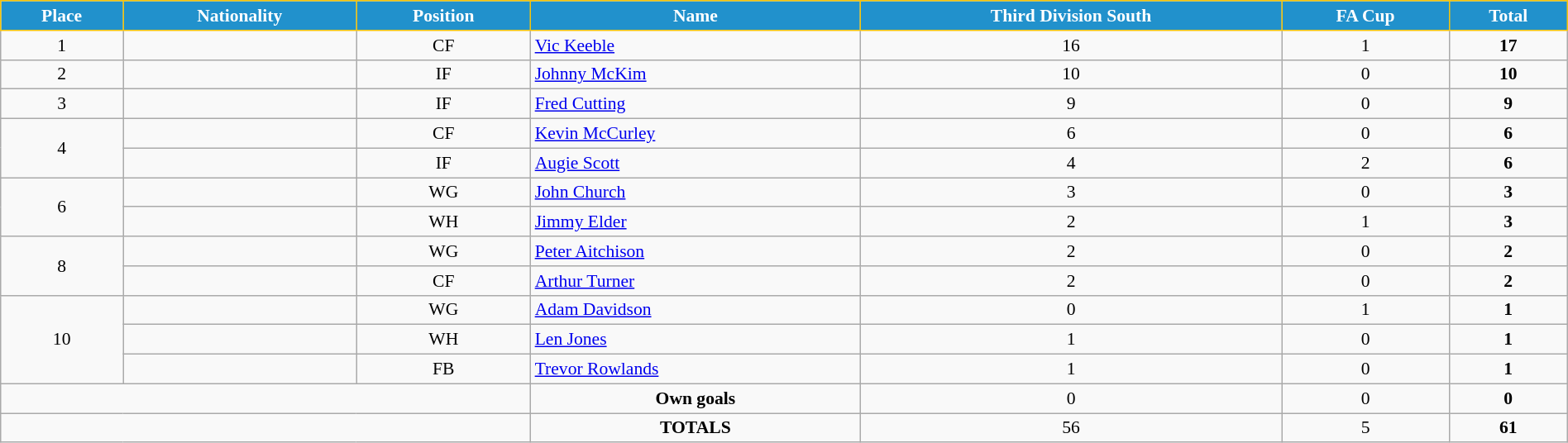<table class="wikitable" style="text-align:center; font-size:90%; width:100%;">
<tr>
<th style="background:#2191CC; color:white; border:1px solid #F7C408; text-align:center;">Place</th>
<th style="background:#2191CC; color:white; border:1px solid #F7C408; text-align:center;">Nationality</th>
<th style="background:#2191CC; color:white; border:1px solid #F7C408; text-align:center;">Position</th>
<th style="background:#2191CC; color:white; border:1px solid #F7C408; text-align:center;">Name</th>
<th style="background:#2191CC; color:white; border:1px solid #F7C408; text-align:center;">Third Division South</th>
<th style="background:#2191CC; color:white; border:1px solid #F7C408; text-align:center;">FA Cup</th>
<th style="background:#2191CC; color:white; border:1px solid #F7C408; text-align:center;">Total</th>
</tr>
<tr>
<td>1</td>
<td></td>
<td>CF</td>
<td align="left"><a href='#'>Vic Keeble</a></td>
<td>16</td>
<td>1</td>
<td><strong>17</strong></td>
</tr>
<tr>
<td>2</td>
<td></td>
<td>IF</td>
<td align="left"><a href='#'>Johnny McKim</a></td>
<td>10</td>
<td>0</td>
<td><strong>10</strong></td>
</tr>
<tr>
<td>3</td>
<td></td>
<td>IF</td>
<td align="left"><a href='#'>Fred Cutting</a></td>
<td>9</td>
<td>0</td>
<td><strong>9</strong></td>
</tr>
<tr>
<td rowspan="2">4</td>
<td></td>
<td>CF</td>
<td align="left"><a href='#'>Kevin McCurley</a></td>
<td>6</td>
<td>0</td>
<td><strong>6</strong></td>
</tr>
<tr>
<td></td>
<td>IF</td>
<td align="left"><a href='#'>Augie Scott</a></td>
<td>4</td>
<td>2</td>
<td><strong>6</strong></td>
</tr>
<tr>
<td rowspan="2">6</td>
<td></td>
<td>WG</td>
<td align="left"><a href='#'>John Church</a></td>
<td>3</td>
<td>0</td>
<td><strong>3</strong></td>
</tr>
<tr>
<td></td>
<td>WH</td>
<td align="left"><a href='#'>Jimmy Elder</a></td>
<td>2</td>
<td>1</td>
<td><strong>3</strong></td>
</tr>
<tr>
<td rowspan="2">8</td>
<td></td>
<td>WG</td>
<td align="left"><a href='#'>Peter Aitchison</a></td>
<td>2</td>
<td>0</td>
<td><strong>2</strong></td>
</tr>
<tr>
<td></td>
<td>CF</td>
<td align="left"><a href='#'>Arthur Turner</a></td>
<td>2</td>
<td>0</td>
<td><strong>2</strong></td>
</tr>
<tr>
<td rowspan="3">10</td>
<td></td>
<td>WG</td>
<td align="left"><a href='#'>Adam Davidson</a></td>
<td>0</td>
<td>1</td>
<td><strong>1</strong></td>
</tr>
<tr>
<td></td>
<td>WH</td>
<td align="left"><a href='#'>Len Jones</a></td>
<td>1</td>
<td>0</td>
<td><strong>1</strong></td>
</tr>
<tr>
<td></td>
<td>FB</td>
<td align="left"><a href='#'>Trevor Rowlands</a></td>
<td>1</td>
<td>0</td>
<td><strong>1</strong></td>
</tr>
<tr>
<td colspan="3"></td>
<td><strong>Own goals</strong></td>
<td>0</td>
<td>0</td>
<td><strong>0</strong></td>
</tr>
<tr>
<td colspan="3"></td>
<td><strong>TOTALS</strong></td>
<td>56</td>
<td>5</td>
<td><strong>61</strong></td>
</tr>
</table>
